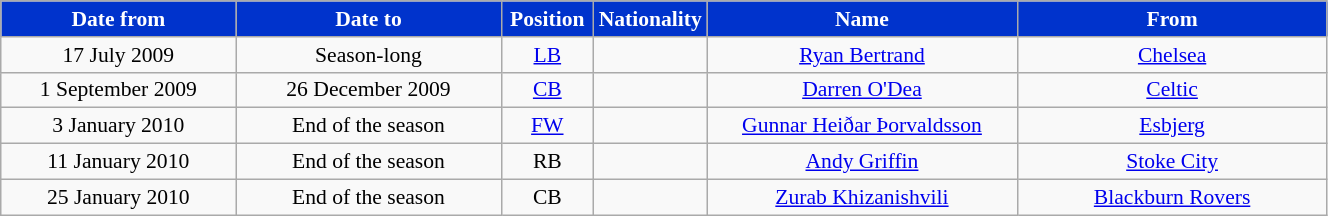<table class="wikitable"  style="text-align:center; font-size:90%; ">
<tr>
<th style="background:#03c; color:white; width:150px;">Date from</th>
<th style="background:#03c; color:white; width:170px;">Date to</th>
<th style="background:#03c; color:white; width:55px;">Position</th>
<th style="background:#03c; color:white; width:55px;">Nationality</th>
<th style="background:#03c; color:white; width:200px;">Name</th>
<th style="background:#03c; color:white; width:200px;">From</th>
</tr>
<tr>
<td>17 July 2009</td>
<td>Season-long</td>
<td><a href='#'>LB</a></td>
<td></td>
<td><a href='#'>Ryan Bertrand</a></td>
<td><a href='#'>Chelsea</a></td>
</tr>
<tr>
<td>1 September 2009</td>
<td>26 December 2009</td>
<td><a href='#'>CB</a></td>
<td></td>
<td><a href='#'>Darren O'Dea</a></td>
<td> <a href='#'>Celtic</a></td>
</tr>
<tr>
<td>3 January 2010</td>
<td>End of the season</td>
<td><a href='#'>FW</a></td>
<td></td>
<td><a href='#'>Gunnar Heiðar Þorvaldsson</a></td>
<td> <a href='#'>Esbjerg</a></td>
</tr>
<tr>
<td>11 January 2010</td>
<td>End of the season</td>
<td>RB</td>
<td></td>
<td><a href='#'>Andy Griffin</a></td>
<td><a href='#'>Stoke City</a></td>
</tr>
<tr>
<td>25 January 2010</td>
<td>End of the season</td>
<td>CB</td>
<td></td>
<td><a href='#'>Zurab Khizanishvili</a></td>
<td><a href='#'>Blackburn Rovers</a></td>
</tr>
</table>
